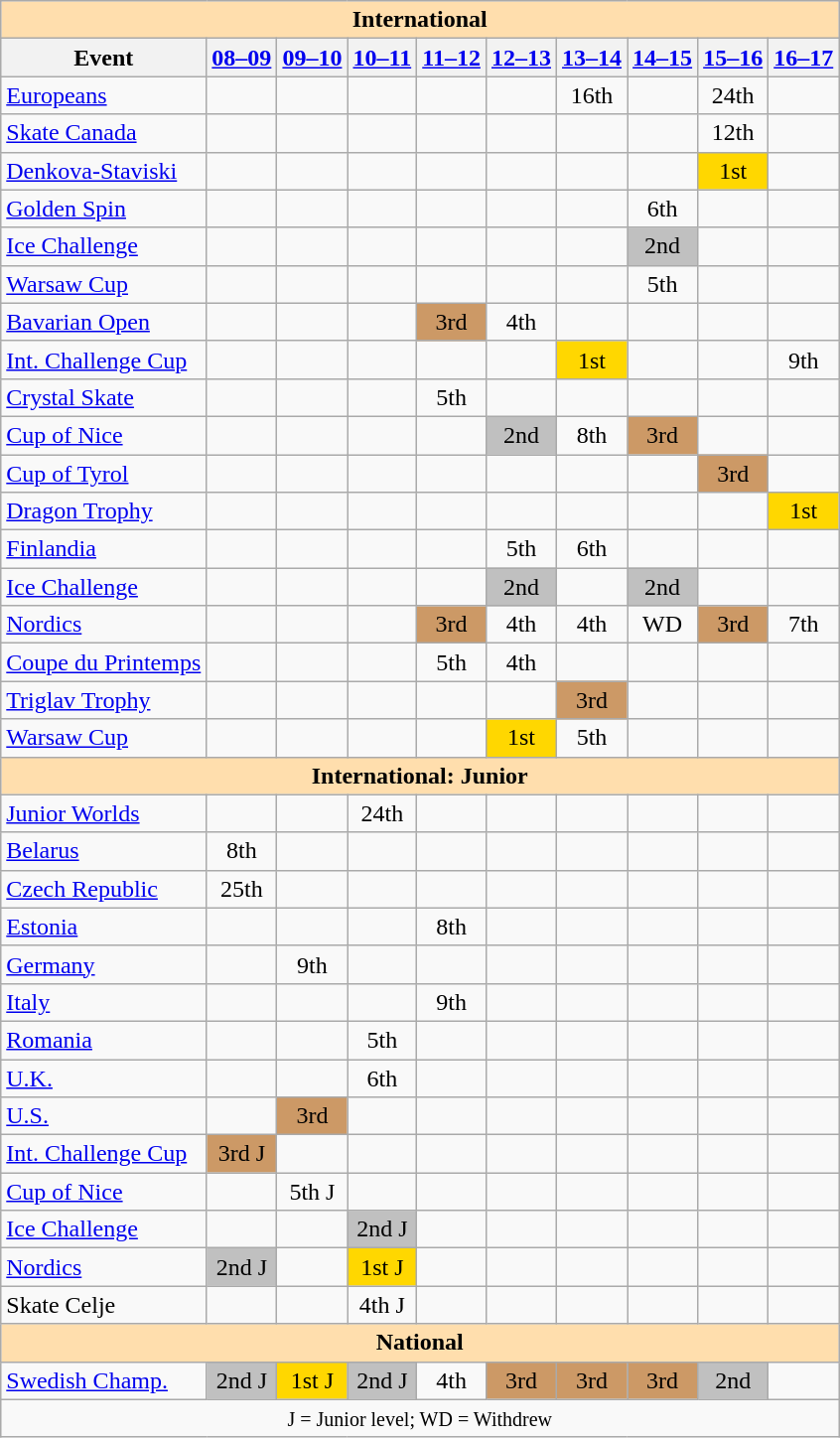<table class="wikitable" style="text-align:center">
<tr>
<th style="background-color: #ffdead; " colspan=10 align=center>International</th>
</tr>
<tr>
<th>Event</th>
<th><a href='#'>08–09</a></th>
<th><a href='#'>09–10</a></th>
<th><a href='#'>10–11</a></th>
<th><a href='#'>11–12</a></th>
<th><a href='#'>12–13</a></th>
<th><a href='#'>13–14</a></th>
<th><a href='#'>14–15</a></th>
<th><a href='#'>15–16</a></th>
<th><a href='#'>16–17</a></th>
</tr>
<tr>
<td align=left><a href='#'>Europeans</a></td>
<td></td>
<td></td>
<td></td>
<td></td>
<td></td>
<td>16th</td>
<td></td>
<td>24th</td>
<td></td>
</tr>
<tr>
<td align=left> <a href='#'>Skate Canada</a></td>
<td></td>
<td></td>
<td></td>
<td></td>
<td></td>
<td></td>
<td></td>
<td>12th</td>
<td></td>
</tr>
<tr>
<td align=left> <a href='#'>Denkova-Staviski</a></td>
<td></td>
<td></td>
<td></td>
<td></td>
<td></td>
<td></td>
<td></td>
<td bgcolor=gold>1st</td>
<td></td>
</tr>
<tr>
<td align=left> <a href='#'>Golden Spin</a></td>
<td></td>
<td></td>
<td></td>
<td></td>
<td></td>
<td></td>
<td>6th</td>
<td></td>
<td></td>
</tr>
<tr>
<td align=left> <a href='#'>Ice Challenge</a></td>
<td></td>
<td></td>
<td></td>
<td></td>
<td></td>
<td></td>
<td bgcolor=silver>2nd</td>
<td></td>
<td></td>
</tr>
<tr>
<td align=left> <a href='#'>Warsaw Cup</a></td>
<td></td>
<td></td>
<td></td>
<td></td>
<td></td>
<td></td>
<td>5th</td>
<td></td>
<td></td>
</tr>
<tr>
<td align=left><a href='#'>Bavarian Open</a></td>
<td></td>
<td></td>
<td></td>
<td bgcolor=cc9966>3rd</td>
<td>4th</td>
<td></td>
<td></td>
<td></td>
<td></td>
</tr>
<tr>
<td align=left><a href='#'>Int. Challenge Cup</a></td>
<td></td>
<td></td>
<td></td>
<td></td>
<td></td>
<td bgcolor=gold>1st</td>
<td></td>
<td></td>
<td>9th</td>
</tr>
<tr>
<td align=left><a href='#'>Crystal Skate</a></td>
<td></td>
<td></td>
<td></td>
<td>5th</td>
<td></td>
<td></td>
<td></td>
<td></td>
<td></td>
</tr>
<tr>
<td align=left><a href='#'>Cup of Nice</a></td>
<td></td>
<td></td>
<td></td>
<td></td>
<td bgcolor=silver>2nd</td>
<td>8th</td>
<td bgcolor=cc9966>3rd</td>
<td></td>
<td></td>
</tr>
<tr>
<td align=left><a href='#'>Cup of Tyrol</a></td>
<td></td>
<td></td>
<td></td>
<td></td>
<td></td>
<td></td>
<td></td>
<td bgcolor=cc9966>3rd</td>
<td></td>
</tr>
<tr>
<td align=left><a href='#'>Dragon Trophy</a></td>
<td></td>
<td></td>
<td></td>
<td></td>
<td></td>
<td></td>
<td></td>
<td></td>
<td bgcolor=gold>1st</td>
</tr>
<tr>
<td align=left><a href='#'>Finlandia</a></td>
<td></td>
<td></td>
<td></td>
<td></td>
<td>5th</td>
<td>6th</td>
<td></td>
<td></td>
<td></td>
</tr>
<tr>
<td align=left><a href='#'>Ice Challenge</a></td>
<td></td>
<td></td>
<td></td>
<td></td>
<td bgcolor=silver>2nd</td>
<td></td>
<td bgcolor=silver>2nd</td>
<td></td>
<td></td>
</tr>
<tr>
<td align=left><a href='#'>Nordics</a></td>
<td></td>
<td></td>
<td></td>
<td bgcolor=cc9966>3rd</td>
<td>4th</td>
<td>4th</td>
<td>WD</td>
<td bgcolor=cc9966>3rd</td>
<td>7th</td>
</tr>
<tr>
<td align=left><a href='#'>Coupe du Printemps</a></td>
<td></td>
<td></td>
<td></td>
<td>5th</td>
<td>4th</td>
<td></td>
<td></td>
<td></td>
<td></td>
</tr>
<tr>
<td align=left><a href='#'>Triglav Trophy</a></td>
<td></td>
<td></td>
<td></td>
<td></td>
<td></td>
<td bgcolor=cc9966>3rd</td>
<td></td>
<td></td>
<td></td>
</tr>
<tr>
<td align=left><a href='#'>Warsaw Cup</a></td>
<td></td>
<td></td>
<td></td>
<td></td>
<td bgcolor=gold>1st</td>
<td>5th</td>
<td></td>
<td></td>
<td></td>
</tr>
<tr>
<th style="background-color: #ffdead; " colspan=10 align=center>International: Junior</th>
</tr>
<tr>
<td align=left><a href='#'>Junior Worlds</a></td>
<td></td>
<td></td>
<td>24th</td>
<td></td>
<td></td>
<td></td>
<td></td>
<td></td>
<td></td>
</tr>
<tr>
<td align=left> <a href='#'>Belarus</a></td>
<td>8th</td>
<td></td>
<td></td>
<td></td>
<td></td>
<td></td>
<td></td>
<td></td>
<td></td>
</tr>
<tr>
<td align=left> <a href='#'>Czech Republic</a></td>
<td>25th</td>
<td></td>
<td></td>
<td></td>
<td></td>
<td></td>
<td></td>
<td></td>
<td></td>
</tr>
<tr>
<td align=left> <a href='#'>Estonia</a></td>
<td></td>
<td></td>
<td></td>
<td>8th</td>
<td></td>
<td></td>
<td></td>
<td></td>
<td></td>
</tr>
<tr>
<td align=left> <a href='#'>Germany</a></td>
<td></td>
<td>9th</td>
<td></td>
<td></td>
<td></td>
<td></td>
<td></td>
<td></td>
<td></td>
</tr>
<tr>
<td align=left> <a href='#'>Italy</a></td>
<td></td>
<td></td>
<td></td>
<td>9th</td>
<td></td>
<td></td>
<td></td>
<td></td>
<td></td>
</tr>
<tr>
<td align=left> <a href='#'>Romania</a></td>
<td></td>
<td></td>
<td>5th</td>
<td></td>
<td></td>
<td></td>
<td></td>
<td></td>
<td></td>
</tr>
<tr>
<td align=left> <a href='#'>U.K.</a></td>
<td></td>
<td></td>
<td>6th</td>
<td></td>
<td></td>
<td></td>
<td></td>
<td></td>
<td></td>
</tr>
<tr>
<td align=left> <a href='#'>U.S.</a></td>
<td></td>
<td bgcolor=cc9966>3rd</td>
<td></td>
<td></td>
<td></td>
<td></td>
<td></td>
<td></td>
<td></td>
</tr>
<tr>
<td align=left><a href='#'>Int. Challenge Cup</a></td>
<td bgcolor=cc9966>3rd J</td>
<td></td>
<td></td>
<td></td>
<td></td>
<td></td>
<td></td>
<td></td>
<td></td>
</tr>
<tr>
<td align=left><a href='#'>Cup of Nice</a></td>
<td></td>
<td>5th J</td>
<td></td>
<td></td>
<td></td>
<td></td>
<td></td>
<td></td>
<td></td>
</tr>
<tr>
<td align=left><a href='#'>Ice Challenge</a></td>
<td></td>
<td></td>
<td bgcolor=silver>2nd J</td>
<td></td>
<td></td>
<td></td>
<td></td>
<td></td>
<td></td>
</tr>
<tr>
<td align=left><a href='#'>Nordics</a></td>
<td bgcolor=silver>2nd J</td>
<td></td>
<td bgcolor=gold>1st J</td>
<td></td>
<td></td>
<td></td>
<td></td>
<td></td>
<td></td>
</tr>
<tr>
<td align=left>Skate Celje</td>
<td></td>
<td></td>
<td>4th J</td>
<td></td>
<td></td>
<td></td>
<td></td>
<td></td>
<td></td>
</tr>
<tr>
<th style="background-color: #ffdead; " colspan=10 align=center>National</th>
</tr>
<tr>
<td align=left><a href='#'>Swedish Champ.</a></td>
<td bgcolor=silver>2nd J</td>
<td bgcolor=gold>1st J</td>
<td bgcolor=silver>2nd J</td>
<td>4th</td>
<td bgcolor=cc9966>3rd</td>
<td bgcolor=cc9966>3rd</td>
<td bgcolor=cc9966>3rd</td>
<td bgcolor=silver>2nd</td>
<td></td>
</tr>
<tr>
<td colspan=10 align=center><small> J = Junior level; WD = Withdrew </small></td>
</tr>
</table>
